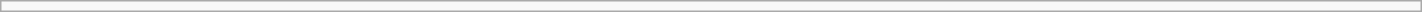<table class="wikitable" width=75% style="margin-left: auto; margin-right: auto; text-align:center;">
<tr>
<td>   </td>
</tr>
</table>
